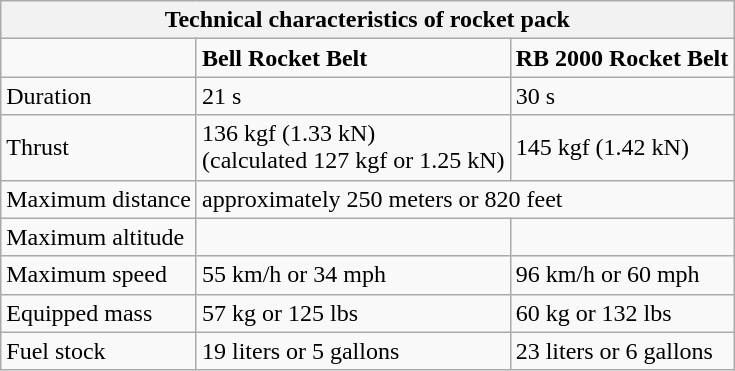<table class="wikitable">
<tr>
<th colspan="3"><strong>Technical characteristics of rocket pack</strong></th>
</tr>
<tr>
<td></td>
<td><strong>Bell Rocket Belt</strong></td>
<td><strong>RB 2000 Rocket Belt</strong></td>
</tr>
<tr>
<td>Duration</td>
<td>21 s</td>
<td>30 s</td>
</tr>
<tr>
<td>Thrust</td>
<td>136 kgf (1.33 kN) <br>(calculated 127 kgf or 1.25 kN)</td>
<td>145 kgf (1.42 kN)</td>
</tr>
<tr>
<td>Maximum distance</td>
<td colspan="2">approximately 250 meters or 820 feet</td>
</tr>
<tr>
<td>Maximum altitude</td>
<td></td>
<td></td>
</tr>
<tr>
<td>Maximum speed</td>
<td>55 km/h or 34 mph</td>
<td>96 km/h or 60 mph</td>
</tr>
<tr>
<td>Equipped mass</td>
<td>57 kg or 125 lbs</td>
<td>60 kg or 132 lbs</td>
</tr>
<tr>
<td>Fuel stock</td>
<td>19 liters or 5 gallons</td>
<td>23 liters or 6 gallons</td>
</tr>
</table>
